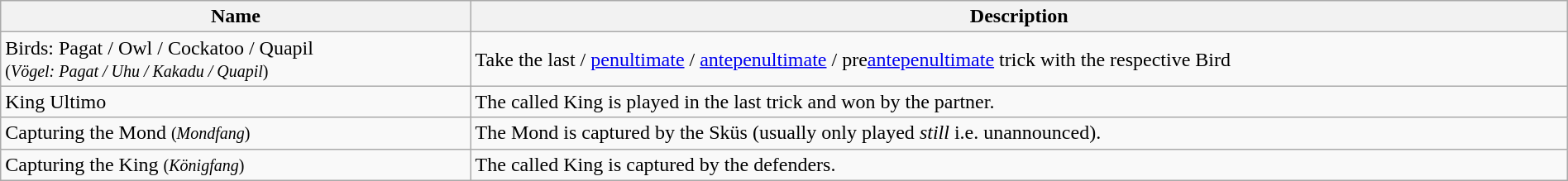<table class="wikitable float-left" width="100%">
<tr>
<th width="30%">Name</th>
<th width="70%">Description</th>
</tr>
<tr>
<td>Birds: Pagat / Owl / Cockatoo / Quapil<br><small>(<em>Vögel: Pagat / Uhu / Kakadu / Quapil</em>)</small></td>
<td>Take the last / <a href='#'>penultimate</a> / <a href='#'>antepenultimate</a> / pre<a href='#'>antepenultimate</a> trick with the respective Bird</td>
</tr>
<tr>
<td>King Ultimo</td>
<td>The called King is played in the last trick and won by the partner.</td>
</tr>
<tr>
<td>Capturing the Mond <small>(<em>Mondfang</em>)</small></td>
<td>The Mond is captured by the Sküs (usually only played <em>still</em> i.e. unannounced).</td>
</tr>
<tr>
<td>Capturing the King <small>(<em>Königfang</em>)</small></td>
<td>The called King is captured by the defenders.</td>
</tr>
</table>
